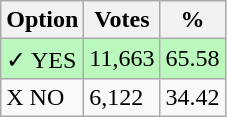<table class="wikitable">
<tr>
<th>Option</th>
<th>Votes</th>
<th>%</th>
</tr>
<tr>
<td style=background:#bbf8be>✓ YES</td>
<td style=background:#bbf8be>11,663</td>
<td style=background:#bbf8be>65.58</td>
</tr>
<tr>
<td>X NO</td>
<td>6,122</td>
<td>34.42</td>
</tr>
</table>
